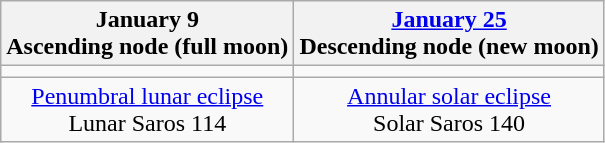<table class="wikitable">
<tr>
<th>January 9<br>Ascending node (full moon)</th>
<th><a href='#'>January 25</a><br>Descending node (new moon)<br></th>
</tr>
<tr>
<td></td>
<td></td>
</tr>
<tr align=center>
<td><a href='#'>Penumbral lunar eclipse</a><br>Lunar Saros 114</td>
<td><a href='#'>Annular solar eclipse</a><br>Solar Saros 140</td>
</tr>
</table>
